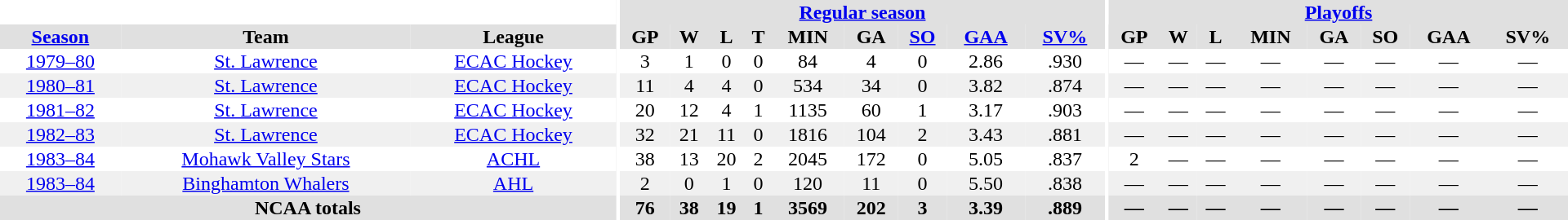<table border="0" cellpadding="1" cellspacing="0" style="text-align:center; width:80em">
<tr bgcolor="#e0e0e0">
<th colspan="3" bgcolor="#ffffff"></th>
<th rowspan="99" bgcolor="#ffffff"></th>
<th colspan="9"><a href='#'>Regular season</a></th>
<th rowspan="99" bgcolor="#ffffff"></th>
<th colspan="8"><a href='#'>Playoffs</a></th>
</tr>
<tr bgcolor="#e0e0e0">
<th><a href='#'>Season</a></th>
<th>Team</th>
<th>League</th>
<th>GP</th>
<th>W</th>
<th>L</th>
<th>T</th>
<th>MIN</th>
<th>GA</th>
<th><a href='#'>SO</a></th>
<th><a href='#'>GAA</a></th>
<th><a href='#'>SV%</a></th>
<th>GP</th>
<th>W</th>
<th>L</th>
<th>MIN</th>
<th>GA</th>
<th>SO</th>
<th>GAA</th>
<th>SV%</th>
</tr>
<tr>
<td><a href='#'>1979–80</a></td>
<td><a href='#'>St. Lawrence</a></td>
<td><a href='#'>ECAC Hockey</a></td>
<td>3</td>
<td>1</td>
<td>0</td>
<td>0</td>
<td>84</td>
<td>4</td>
<td>0</td>
<td>2.86</td>
<td>.930</td>
<td>—</td>
<td>—</td>
<td>—</td>
<td>—</td>
<td>—</td>
<td>—</td>
<td>—</td>
<td>—</td>
</tr>
<tr bgcolor="f0f0f0">
<td><a href='#'>1980–81</a></td>
<td><a href='#'>St. Lawrence</a></td>
<td><a href='#'>ECAC Hockey</a></td>
<td>11</td>
<td>4</td>
<td>4</td>
<td>0</td>
<td>534</td>
<td>34</td>
<td>0</td>
<td>3.82</td>
<td>.874</td>
<td>—</td>
<td>—</td>
<td>—</td>
<td>—</td>
<td>—</td>
<td>—</td>
<td>—</td>
<td>—</td>
</tr>
<tr>
<td><a href='#'>1981–82</a></td>
<td><a href='#'>St. Lawrence</a></td>
<td><a href='#'>ECAC Hockey</a></td>
<td>20</td>
<td>12</td>
<td>4</td>
<td>1</td>
<td>1135</td>
<td>60</td>
<td>1</td>
<td>3.17</td>
<td>.903</td>
<td>—</td>
<td>—</td>
<td>—</td>
<td>—</td>
<td>—</td>
<td>—</td>
<td>—</td>
<td>—</td>
</tr>
<tr bgcolor="f0f0f0">
<td><a href='#'>1982–83</a></td>
<td><a href='#'>St. Lawrence</a></td>
<td><a href='#'>ECAC Hockey</a></td>
<td>32</td>
<td>21</td>
<td>11</td>
<td>0</td>
<td>1816</td>
<td>104</td>
<td>2</td>
<td>3.43</td>
<td>.881</td>
<td>—</td>
<td>—</td>
<td>—</td>
<td>—</td>
<td>—</td>
<td>—</td>
<td>—</td>
<td>—</td>
</tr>
<tr>
<td><a href='#'>1983–84</a></td>
<td><a href='#'>Mohawk Valley Stars</a></td>
<td><a href='#'>ACHL</a></td>
<td>38</td>
<td>13</td>
<td>20</td>
<td>2</td>
<td>2045</td>
<td>172</td>
<td>0</td>
<td>5.05</td>
<td>.837</td>
<td>2</td>
<td>—</td>
<td>—</td>
<td>—</td>
<td>—</td>
<td>—</td>
<td>—</td>
<td>—</td>
</tr>
<tr bgcolor="f0f0f0">
<td><a href='#'>1983–84</a></td>
<td><a href='#'>Binghamton Whalers</a></td>
<td><a href='#'>AHL</a></td>
<td>2</td>
<td>0</td>
<td>1</td>
<td>0</td>
<td>120</td>
<td>11</td>
<td>0</td>
<td>5.50</td>
<td>.838</td>
<td>—</td>
<td>—</td>
<td>—</td>
<td>—</td>
<td>—</td>
<td>—</td>
<td>—</td>
<td>—</td>
</tr>
<tr bgcolor="#e0e0e0">
<th colspan="3">NCAA totals</th>
<th>76</th>
<th>38</th>
<th>19</th>
<th>1</th>
<th>3569</th>
<th>202</th>
<th>3</th>
<th>3.39</th>
<th>.889</th>
<th>—</th>
<th>—</th>
<th>—</th>
<th>—</th>
<th>—</th>
<th>—</th>
<th>—</th>
<th>—</th>
</tr>
</table>
